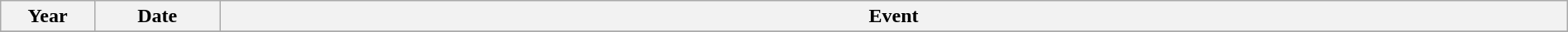<table class="wikitable" style="width:100%;">
<tr>
<th style="width:6%">Year</th>
<th style="width:8%">Date</th>
<th style="width:86%">Event</th>
</tr>
<tr>
</tr>
</table>
